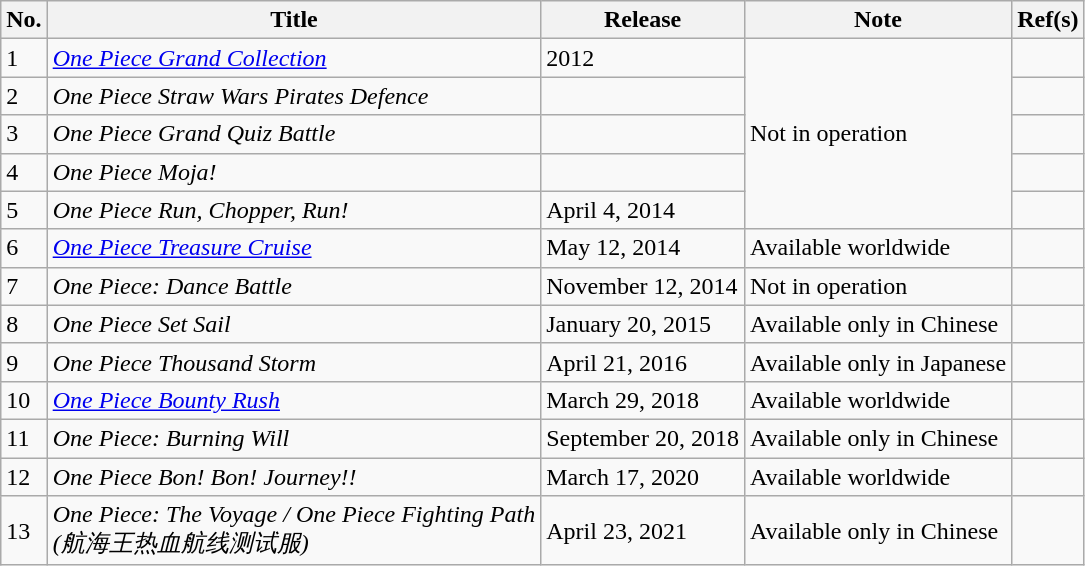<table class="wikitable" style="font-size: 100%;">
<tr style="text-align:center;">
<th>No.</th>
<th>Title</th>
<th>Release</th>
<th>Note</th>
<th>Ref(s)</th>
</tr>
<tr>
<td>1</td>
<td><em><a href='#'>One Piece Grand Collection</a></em></td>
<td>2012</td>
<td rowspan="5">Not in operation</td>
<td></td>
</tr>
<tr>
<td>2</td>
<td><em>One Piece Straw Wars Pirates Defence</em></td>
<td></td>
<td></td>
</tr>
<tr>
<td>3</td>
<td><em>One Piece Grand Quiz Battle</em></td>
<td></td>
<td></td>
</tr>
<tr>
<td>4</td>
<td><em>One Piece Moja!</em></td>
<td></td>
<td></td>
</tr>
<tr>
<td>5</td>
<td><em>One Piece Run, Chopper, Run!</em></td>
<td>April 4, 2014</td>
<td></td>
</tr>
<tr>
<td>6</td>
<td><em><a href='#'>One Piece Treasure Cruise</a></em></td>
<td>May 12, 2014</td>
<td>Available worldwide</td>
<td></td>
</tr>
<tr>
<td>7</td>
<td><em>One Piece: Dance Battle</em></td>
<td>November 12, 2014</td>
<td>Not in operation</td>
<td></td>
</tr>
<tr>
<td>8</td>
<td><em>One Piece Set Sail</em></td>
<td>January 20, 2015</td>
<td>Available only in Chinese</td>
<td></td>
</tr>
<tr>
<td>9</td>
<td><em>One Piece Thousand Storm</em></td>
<td>April 21, 2016</td>
<td>Available only in Japanese</td>
<td></td>
</tr>
<tr>
<td>10</td>
<td><em><a href='#'>One Piece Bounty Rush</a></em></td>
<td>March 29, 2018</td>
<td>Available worldwide</td>
<td></td>
</tr>
<tr>
<td>11</td>
<td><em>One Piece: Burning Will</em></td>
<td>September 20, 2018</td>
<td>Available only in Chinese</td>
<td></td>
</tr>
<tr>
<td>12</td>
<td><em>One Piece Bon! Bon! Journey!!</em></td>
<td>March 17, 2020</td>
<td>Available worldwide</td>
<td></td>
</tr>
<tr>
<td>13</td>
<td><em>One Piece: The Voyage / One Piece Fighting Path</em><br><em>(航海王热血航线测试服)</em></td>
<td>April 23, 2021</td>
<td>Available only in Chinese</td>
<td></td>
</tr>
</table>
